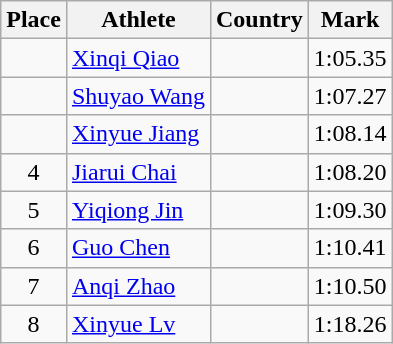<table class="wikitable mw-datatable sortable">
<tr>
<th>Place</th>
<th>Athlete</th>
<th>Country</th>
<th>Mark</th>
</tr>
<tr>
<td align=center></td>
<td><a href='#'>Xinqi Qiao</a></td>
<td></td>
<td>1:05.35</td>
</tr>
<tr>
<td align=center></td>
<td><a href='#'>Shuyao Wang</a></td>
<td></td>
<td>1:07.27</td>
</tr>
<tr>
<td align=center></td>
<td><a href='#'>Xinyue Jiang</a></td>
<td></td>
<td>1:08.14</td>
</tr>
<tr>
<td align=center>4</td>
<td><a href='#'>Jiarui Chai</a></td>
<td></td>
<td>1:08.20</td>
</tr>
<tr>
<td align=center>5</td>
<td><a href='#'>Yiqiong Jin</a></td>
<td></td>
<td>1:09.30</td>
</tr>
<tr>
<td align=center>6</td>
<td><a href='#'>Guo Chen</a></td>
<td></td>
<td>1:10.41</td>
</tr>
<tr>
<td align=center>7</td>
<td><a href='#'>Anqi Zhao</a></td>
<td></td>
<td>1:10.50</td>
</tr>
<tr>
<td align=center>8</td>
<td><a href='#'>Xinyue Lv</a></td>
<td></td>
<td>1:18.26</td>
</tr>
</table>
